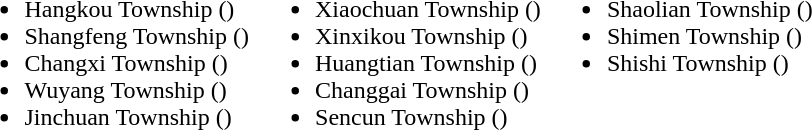<table>
<tr>
<td valign="top"><br><ul><li>Hangkou Township ()</li><li>Shangfeng Township ()</li><li>Changxi Township ()</li><li>Wuyang Township ()</li><li>Jinchuan Township ()</li></ul></td>
<td valign="top"><br><ul><li>Xiaochuan Township ()</li><li>Xinxikou Township ()</li><li>Huangtian Township ()</li><li>Changgai Township ()</li><li>Sencun Township ()</li></ul></td>
<td valign="top"><br><ul><li>Shaolian Township ()</li><li>Shimen Township ()</li><li>Shishi Township ()</li></ul></td>
</tr>
</table>
